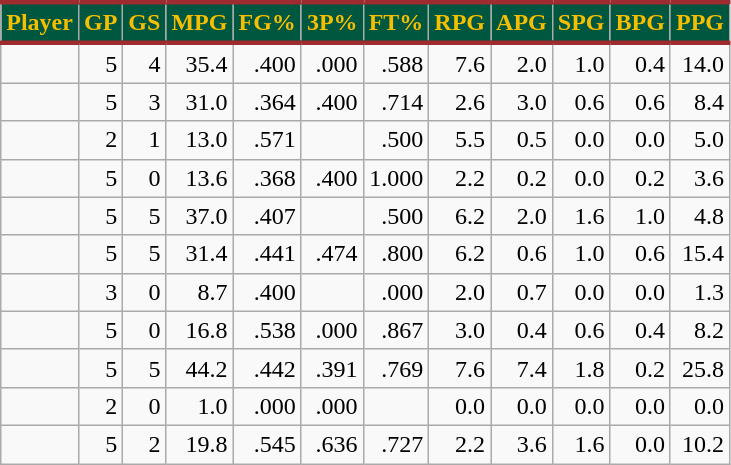<table class="wikitable sortable" style="text-align:right;">
<tr>
<th style="background:#00573F; color:#F6BE00; border-top:#9E2B2F 3px solid; border-bottom:#9E2B2F 3px solid;">Player</th>
<th style="background:#00573F; color:#F6BE00; border-top:#9E2B2F 3px solid; border-bottom:#9E2B2F 3px solid;">GP</th>
<th style="background:#00573F; color:#F6BE00; border-top:#9E2B2F 3px solid; border-bottom:#9E2B2F 3px solid;">GS</th>
<th style="background:#00573F; color:#F6BE00; border-top:#9E2B2F 3px solid; border-bottom:#9E2B2F 3px solid;">MPG</th>
<th style="background:#00573F; color:#F6BE00; border-top:#9E2B2F 3px solid; border-bottom:#9E2B2F 3px solid;">FG%</th>
<th style="background:#00573F; color:#F6BE00; border-top:#9E2B2F 3px solid; border-bottom:#9E2B2F 3px solid;">3P%</th>
<th style="background:#00573F; color:#F6BE00; border-top:#9E2B2F 3px solid; border-bottom:#9E2B2F 3px solid;">FT%</th>
<th style="background:#00573F; color:#F6BE00; border-top:#9E2B2F 3px solid; border-bottom:#9E2B2F 3px solid;">RPG</th>
<th style="background:#00573F; color:#F6BE00; border-top:#9E2B2F 3px solid; border-bottom:#9E2B2F 3px solid;">APG</th>
<th style="background:#00573F; color:#F6BE00; border-top:#9E2B2F 3px solid; border-bottom:#9E2B2F 3px solid;">SPG</th>
<th style="background:#00573F; color:#F6BE00; border-top:#9E2B2F 3px solid; border-bottom:#9E2B2F 3px solid;">BPG</th>
<th style="background:#00573F; color:#F6BE00; border-top:#9E2B2F 3px solid; border-bottom:#9E2B2F 3px solid;">PPG</th>
</tr>
<tr>
<td></td>
<td>5</td>
<td>4</td>
<td>35.4</td>
<td>.400</td>
<td>.000</td>
<td>.588</td>
<td>7.6</td>
<td>2.0</td>
<td>1.0</td>
<td>0.4</td>
<td>14.0</td>
</tr>
<tr>
<td></td>
<td>5</td>
<td>3</td>
<td>31.0</td>
<td>.364</td>
<td>.400</td>
<td>.714</td>
<td>2.6</td>
<td>3.0</td>
<td>0.6</td>
<td>0.6</td>
<td>8.4</td>
</tr>
<tr>
<td></td>
<td>2</td>
<td>1</td>
<td>13.0</td>
<td>.571</td>
<td></td>
<td>.500</td>
<td>5.5</td>
<td>0.5</td>
<td>0.0</td>
<td>0.0</td>
<td>5.0</td>
</tr>
<tr>
<td></td>
<td>5</td>
<td>0</td>
<td>13.6</td>
<td>.368</td>
<td>.400</td>
<td>1.000</td>
<td>2.2</td>
<td>0.2</td>
<td>0.0</td>
<td>0.2</td>
<td>3.6</td>
</tr>
<tr>
<td></td>
<td>5</td>
<td>5</td>
<td>37.0</td>
<td>.407</td>
<td></td>
<td>.500</td>
<td>6.2</td>
<td>2.0</td>
<td>1.6</td>
<td>1.0</td>
<td>4.8</td>
</tr>
<tr>
<td></td>
<td>5</td>
<td>5</td>
<td>31.4</td>
<td>.441</td>
<td>.474</td>
<td>.800</td>
<td>6.2</td>
<td>0.6</td>
<td>1.0</td>
<td>0.6</td>
<td>15.4</td>
</tr>
<tr>
<td></td>
<td>3</td>
<td>0</td>
<td>8.7</td>
<td>.400</td>
<td></td>
<td>.000</td>
<td>2.0</td>
<td>0.7</td>
<td>0.0</td>
<td>0.0</td>
<td>1.3</td>
</tr>
<tr>
<td></td>
<td>5</td>
<td>0</td>
<td>16.8</td>
<td>.538</td>
<td>.000</td>
<td>.867</td>
<td>3.0</td>
<td>0.4</td>
<td>0.6</td>
<td>0.4</td>
<td>8.2</td>
</tr>
<tr>
<td></td>
<td>5</td>
<td>5</td>
<td>44.2</td>
<td>.442</td>
<td>.391</td>
<td>.769</td>
<td>7.6</td>
<td>7.4</td>
<td>1.8</td>
<td>0.2</td>
<td>25.8</td>
</tr>
<tr>
<td></td>
<td>2</td>
<td>0</td>
<td>1.0</td>
<td>.000</td>
<td>.000</td>
<td></td>
<td>0.0</td>
<td>0.0</td>
<td>0.0</td>
<td>0.0</td>
<td>0.0</td>
</tr>
<tr>
<td></td>
<td>5</td>
<td>2</td>
<td>19.8</td>
<td>.545</td>
<td>.636</td>
<td>.727</td>
<td>2.2</td>
<td>3.6</td>
<td>1.6</td>
<td>0.0</td>
<td>10.2</td>
</tr>
</table>
